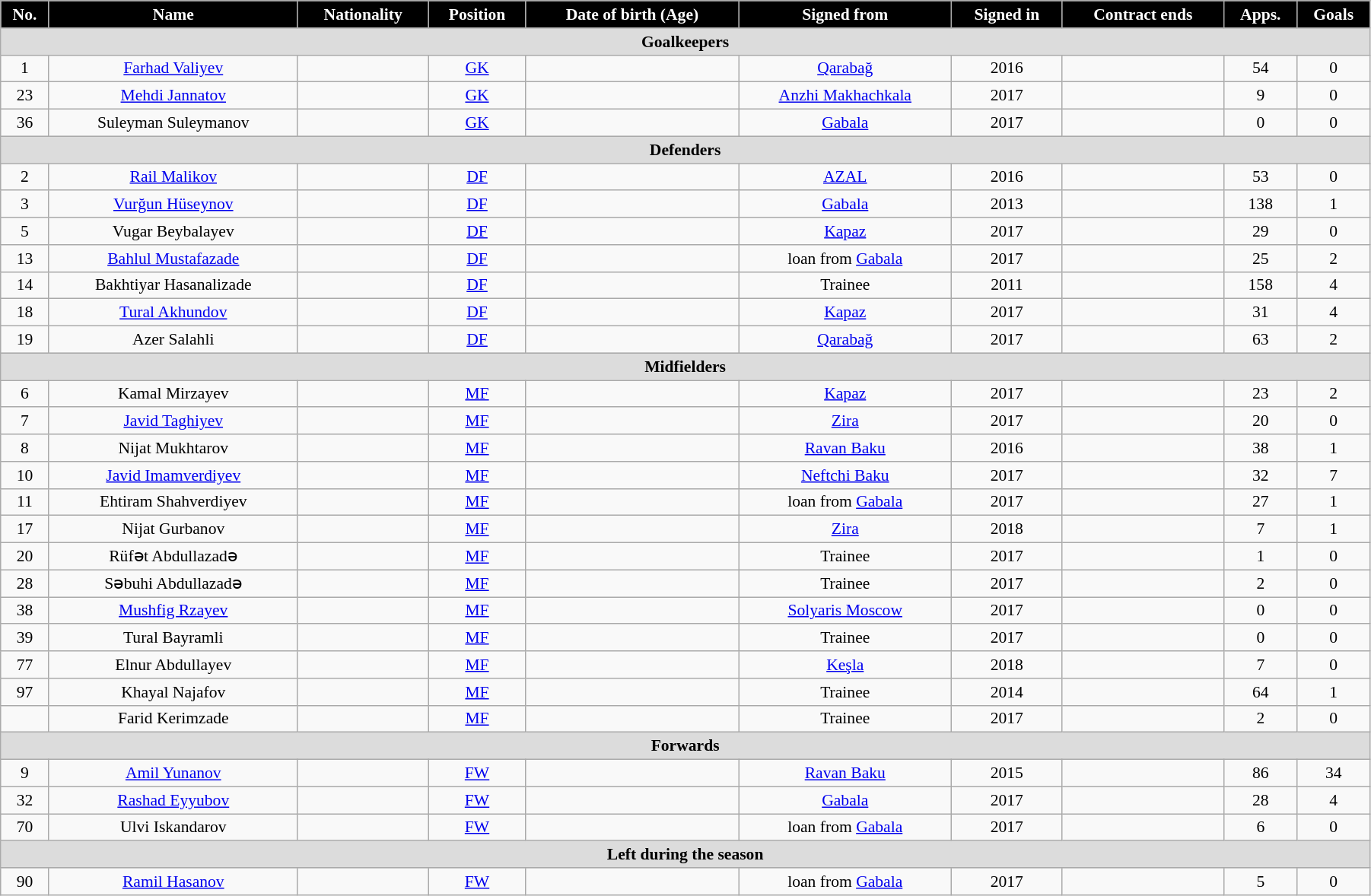<table class="wikitable"  style="text-align:center; font-size:90%; width:95%;">
<tr>
<th style="background:#000000; color:#FFFFFF; text-align:center;">No.</th>
<th style="background:#000000; color:#FFFFFF; text-align:center;">Name</th>
<th style="background:#000000; color:#FFFFFF; text-align:center;">Nationality</th>
<th style="background:#000000; color:#FFFFFF; text-align:center;">Position</th>
<th style="background:#000000; color:#FFFFFF; text-align:center;">Date of birth (Age)</th>
<th style="background:#000000; color:#FFFFFF; text-align:center;">Signed from</th>
<th style="background:#000000; color:#FFFFFF; text-align:center;">Signed in</th>
<th style="background:#000000; color:#FFFFFF; text-align:center;">Contract ends</th>
<th style="background:#000000; color:#FFFFFF; text-align:center;">Apps.</th>
<th style="background:#000000; color:#FFFFFF; text-align:center;">Goals</th>
</tr>
<tr>
<th colspan="11"  style="background:#dcdcdc; text-align:center;">Goalkeepers</th>
</tr>
<tr>
<td>1</td>
<td><a href='#'>Farhad Valiyev</a></td>
<td></td>
<td><a href='#'>GK</a></td>
<td></td>
<td><a href='#'>Qarabağ</a></td>
<td>2016</td>
<td></td>
<td>54</td>
<td>0</td>
</tr>
<tr>
<td>23</td>
<td><a href='#'>Mehdi Jannatov</a></td>
<td></td>
<td><a href='#'>GK</a></td>
<td></td>
<td><a href='#'>Anzhi Makhachkala</a></td>
<td>2017</td>
<td></td>
<td>9</td>
<td>0</td>
</tr>
<tr>
<td>36</td>
<td>Suleyman Suleymanov</td>
<td></td>
<td><a href='#'>GK</a></td>
<td></td>
<td><a href='#'>Gabala</a></td>
<td>2017</td>
<td></td>
<td>0</td>
<td>0</td>
</tr>
<tr>
<th colspan="11"  style="background:#dcdcdc; text-align:center;">Defenders</th>
</tr>
<tr>
<td>2</td>
<td><a href='#'>Rail Malikov</a></td>
<td></td>
<td><a href='#'>DF</a></td>
<td></td>
<td><a href='#'>AZAL</a></td>
<td>2016</td>
<td></td>
<td>53</td>
<td>0</td>
</tr>
<tr>
<td>3</td>
<td><a href='#'>Vurğun Hüseynov</a></td>
<td></td>
<td><a href='#'>DF</a></td>
<td></td>
<td><a href='#'>Gabala</a></td>
<td>2013</td>
<td></td>
<td>138</td>
<td>1</td>
</tr>
<tr>
<td>5</td>
<td>Vugar Beybalayev</td>
<td></td>
<td><a href='#'>DF</a></td>
<td></td>
<td><a href='#'>Kapaz</a></td>
<td>2017</td>
<td></td>
<td>29</td>
<td>0</td>
</tr>
<tr>
<td>13</td>
<td><a href='#'>Bahlul Mustafazade</a></td>
<td></td>
<td><a href='#'>DF</a></td>
<td></td>
<td>loan from <a href='#'>Gabala</a></td>
<td>2017</td>
<td></td>
<td>25</td>
<td>2</td>
</tr>
<tr>
<td>14</td>
<td>Bakhtiyar Hasanalizade</td>
<td></td>
<td><a href='#'>DF</a></td>
<td></td>
<td>Trainee</td>
<td>2011</td>
<td></td>
<td>158</td>
<td>4</td>
</tr>
<tr>
<td>18</td>
<td><a href='#'>Tural Akhundov</a></td>
<td></td>
<td><a href='#'>DF</a></td>
<td></td>
<td><a href='#'>Kapaz</a></td>
<td>2017</td>
<td></td>
<td>31</td>
<td>4</td>
</tr>
<tr>
<td>19</td>
<td>Azer Salahli</td>
<td></td>
<td><a href='#'>DF</a></td>
<td></td>
<td><a href='#'>Qarabağ</a></td>
<td>2017</td>
<td></td>
<td>63</td>
<td>2</td>
</tr>
<tr>
<th colspan="11"  style="background:#dcdcdc; text-align:center;">Midfielders</th>
</tr>
<tr>
<td>6</td>
<td>Kamal Mirzayev</td>
<td></td>
<td><a href='#'>MF</a></td>
<td></td>
<td><a href='#'>Kapaz</a></td>
<td>2017</td>
<td></td>
<td>23</td>
<td>2</td>
</tr>
<tr>
<td>7</td>
<td><a href='#'>Javid Taghiyev</a></td>
<td></td>
<td><a href='#'>MF</a></td>
<td></td>
<td><a href='#'>Zira</a></td>
<td>2017</td>
<td></td>
<td>20</td>
<td>0</td>
</tr>
<tr>
<td>8</td>
<td>Nijat Mukhtarov</td>
<td></td>
<td><a href='#'>MF</a></td>
<td></td>
<td><a href='#'>Ravan Baku</a></td>
<td>2016</td>
<td></td>
<td>38</td>
<td>1</td>
</tr>
<tr>
<td>10</td>
<td><a href='#'>Javid Imamverdiyev</a></td>
<td></td>
<td><a href='#'>MF</a></td>
<td></td>
<td><a href='#'>Neftchi Baku</a></td>
<td>2017</td>
<td></td>
<td>32</td>
<td>7</td>
</tr>
<tr>
<td>11</td>
<td>Ehtiram Shahverdiyev</td>
<td></td>
<td><a href='#'>MF</a></td>
<td></td>
<td>loan from <a href='#'>Gabala</a></td>
<td>2017</td>
<td></td>
<td>27</td>
<td>1</td>
</tr>
<tr>
<td>17</td>
<td>Nijat Gurbanov</td>
<td></td>
<td><a href='#'>MF</a></td>
<td></td>
<td><a href='#'>Zira</a></td>
<td>2018</td>
<td></td>
<td>7</td>
<td>1</td>
</tr>
<tr>
<td>20</td>
<td>Rüfət Abdullazadə</td>
<td></td>
<td><a href='#'>MF</a></td>
<td></td>
<td>Trainee</td>
<td>2017</td>
<td></td>
<td>1</td>
<td>0</td>
</tr>
<tr>
<td>28</td>
<td>Səbuhi Abdullazadə</td>
<td></td>
<td><a href='#'>MF</a></td>
<td></td>
<td>Trainee</td>
<td>2017</td>
<td></td>
<td>2</td>
<td>0</td>
</tr>
<tr>
<td>38</td>
<td><a href='#'>Mushfig Rzayev</a></td>
<td></td>
<td><a href='#'>MF</a></td>
<td></td>
<td><a href='#'>Solyaris Moscow</a></td>
<td>2017</td>
<td></td>
<td>0</td>
<td>0</td>
</tr>
<tr>
<td>39</td>
<td>Tural Bayramli</td>
<td></td>
<td><a href='#'>MF</a></td>
<td></td>
<td>Trainee</td>
<td>2017</td>
<td></td>
<td>0</td>
<td>0</td>
</tr>
<tr>
<td>77</td>
<td>Elnur Abdullayev</td>
<td></td>
<td><a href='#'>MF</a></td>
<td></td>
<td><a href='#'>Keşla</a></td>
<td>2018</td>
<td></td>
<td>7</td>
<td>0</td>
</tr>
<tr>
<td>97</td>
<td>Khayal Najafov</td>
<td></td>
<td><a href='#'>MF</a></td>
<td></td>
<td>Trainee</td>
<td>2014</td>
<td></td>
<td>64</td>
<td>1</td>
</tr>
<tr>
<td></td>
<td>Farid Kerimzade</td>
<td></td>
<td><a href='#'>MF</a></td>
<td></td>
<td>Trainee</td>
<td>2017</td>
<td></td>
<td>2</td>
<td>0</td>
</tr>
<tr>
<th colspan="11"  style="background:#dcdcdc; text-align:center;">Forwards</th>
</tr>
<tr>
<td>9</td>
<td><a href='#'>Amil Yunanov</a></td>
<td></td>
<td><a href='#'>FW</a></td>
<td></td>
<td><a href='#'>Ravan Baku</a></td>
<td>2015</td>
<td></td>
<td>86</td>
<td>34</td>
</tr>
<tr>
<td>32</td>
<td><a href='#'>Rashad Eyyubov</a></td>
<td></td>
<td><a href='#'>FW</a></td>
<td></td>
<td><a href='#'>Gabala</a></td>
<td>2017</td>
<td></td>
<td>28</td>
<td>4</td>
</tr>
<tr>
<td>70</td>
<td>Ulvi Iskandarov</td>
<td></td>
<td><a href='#'>FW</a></td>
<td></td>
<td>loan from <a href='#'>Gabala</a></td>
<td>2017</td>
<td></td>
<td>6</td>
<td>0</td>
</tr>
<tr>
<th colspan="11"  style="background:#dcdcdc; text-align:center;">Left during the season</th>
</tr>
<tr>
<td>90</td>
<td><a href='#'>Ramil Hasanov</a></td>
<td></td>
<td><a href='#'>FW</a></td>
<td></td>
<td>loan from <a href='#'>Gabala</a></td>
<td>2017</td>
<td></td>
<td>5</td>
<td>0</td>
</tr>
</table>
